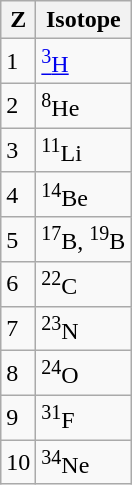<table class=wikitable>
<tr>
<th>Z</th>
<th>Isotope</th>
</tr>
<tr>
<td>1</td>
<td><a href='#'><sup>3</sup>H</a></td>
</tr>
<tr>
<td>2</td>
<td><sup>8</sup>He</td>
</tr>
<tr>
<td>3</td>
<td><sup>11</sup>Li</td>
</tr>
<tr>
<td>4</td>
<td><sup>14</sup>Be</td>
</tr>
<tr>
<td>5</td>
<td><sup>17</sup>B, <sup>19</sup>B</td>
</tr>
<tr>
<td>6</td>
<td><sup>22</sup>C</td>
</tr>
<tr>
<td>7</td>
<td><sup>23</sup>N</td>
</tr>
<tr>
<td>8</td>
<td><sup>24</sup>O</td>
</tr>
<tr>
<td>9</td>
<td><sup>31</sup>F</td>
</tr>
<tr>
<td>10</td>
<td><sup>34</sup>Ne</td>
</tr>
</table>
